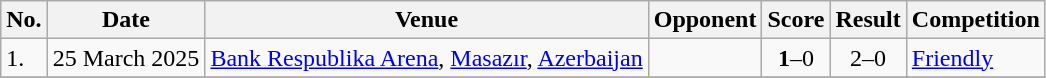<table class="wikitable">
<tr>
<th>No.</th>
<th>Date</th>
<th>Venue</th>
<th>Opponent</th>
<th>Score</th>
<th>Result</th>
<th>Competition</th>
</tr>
<tr>
<td>1.</td>
<td>25 March 2025</td>
<td><a href='#'>Bank Respublika Arena</a>, <a href='#'>Masazır</a>, <a href='#'>Azerbaijan</a></td>
<td></td>
<td align=center><strong>1</strong>–0</td>
<td align=center>2–0</td>
<td><a href='#'>Friendly</a></td>
</tr>
<tr>
</tr>
</table>
